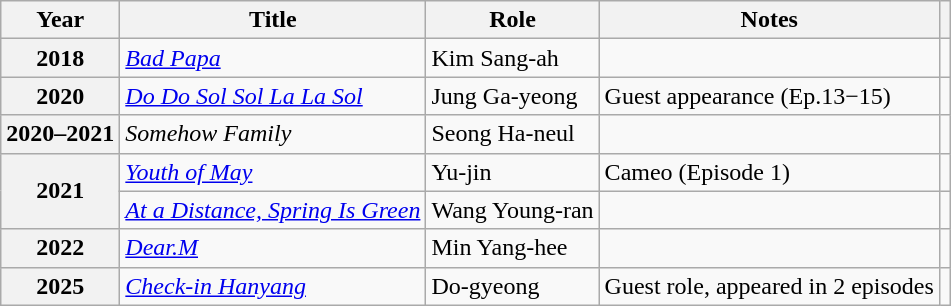<table class="wikitable sortable plainrowheaders">
<tr>
<th scope="col">Year</th>
<th scope="col">Title</th>
<th scope="col">Role</th>
<th scope="col">Notes</th>
<th scope="col" class="unsortable"></th>
</tr>
<tr>
<th scope="row">2018</th>
<td><em><a href='#'>Bad Papa</a></em></td>
<td>Kim Sang-ah</td>
<td></td>
<td></td>
</tr>
<tr>
<th scope="row">2020</th>
<td><em><a href='#'>Do Do Sol Sol La La Sol</a></em></td>
<td>Jung Ga-yeong</td>
<td>Guest appearance (Ep.13−15)</td>
<td></td>
</tr>
<tr>
<th scope="row">2020–2021</th>
<td><em>Somehow Family</em></td>
<td>Seong Ha-neul</td>
<td></td>
<td></td>
</tr>
<tr>
<th scope="row" rowspan="2">2021</th>
<td><em><a href='#'>Youth of May</a></em></td>
<td>Yu-jin</td>
<td>Cameo (Episode 1)</td>
<td></td>
</tr>
<tr>
<td><em><a href='#'>At a Distance, Spring Is Green</a></em></td>
<td>Wang Young-ran</td>
<td></td>
<td></td>
</tr>
<tr>
<th scope="row">2022</th>
<td><em><a href='#'>Dear.M</a></em></td>
<td>Min Yang-hee</td>
<td></td>
<td></td>
</tr>
<tr>
<th scope="row">2025</th>
<td><em><a href='#'>Check-in Hanyang</a></em></td>
<td>Do-gyeong</td>
<td>Guest role, appeared in 2 episodes</td>
<td></td>
</tr>
</table>
